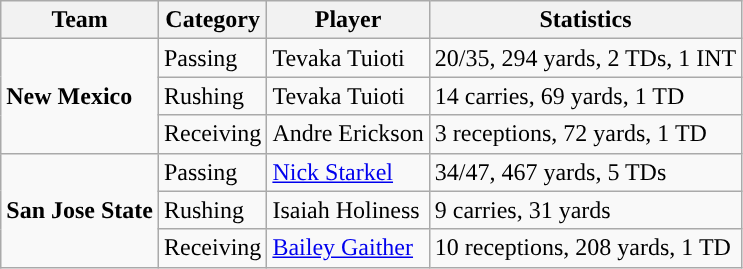<table class="wikitable" style="float: left;">
<tr>
<th>Team</th>
<th>Category</th>
<th>Player</th>
<th>Statistics</th>
</tr>
<tr>
<td rowspan=3><strong>New Mexico</strong></td>
<td>Passing</td>
<td>Tevaka Tuioti</td>
<td>20/35, 294 yards, 2 TDs, 1 INT</td>
</tr>
<tr>
<td>Rushing</td>
<td>Tevaka Tuioti</td>
<td>14 carries, 69 yards, 1 TD</td>
</tr>
<tr>
<td>Receiving</td>
<td>Andre Erickson</td>
<td>3 receptions, 72 yards, 1 TD</td>
</tr>
<tr>
<td rowspan=3><strong>San Jose State</strong></td>
<td>Passing</td>
<td><a href='#'>Nick Starkel</a></td>
<td>34/47, 467 yards, 5 TDs</td>
</tr>
<tr>
<td>Rushing</td>
<td>Isaiah Holiness</td>
<td>9 carries, 31 yards</td>
</tr>
<tr>
<td>Receiving</td>
<td><a href='#'>Bailey Gaither</a></td>
<td>10 receptions, 208 yards, 1 TD</td>
</tr>
</table>
